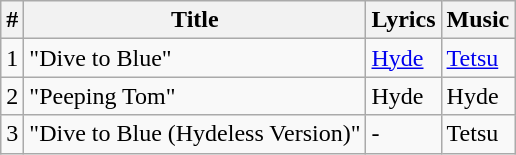<table class="wikitable">
<tr>
<th>#</th>
<th>Title</th>
<th>Lyrics</th>
<th>Music</th>
</tr>
<tr>
<td>1</td>
<td>"Dive to Blue"</td>
<td><a href='#'>Hyde</a></td>
<td><a href='#'>Tetsu</a></td>
</tr>
<tr>
<td>2</td>
<td>"Peeping Tom"</td>
<td>Hyde</td>
<td>Hyde</td>
</tr>
<tr>
<td>3</td>
<td>"Dive to Blue (Hydeless Version)"</td>
<td>‐</td>
<td>Tetsu</td>
</tr>
</table>
